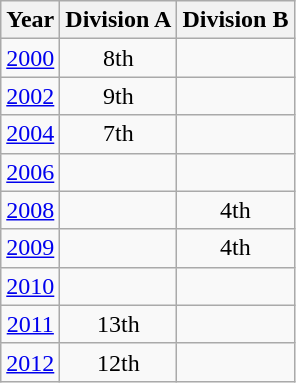<table class="wikitable" style="text-align:center">
<tr>
<th>Year</th>
<th>Division A</th>
<th>Division B</th>
</tr>
<tr>
<td><a href='#'>2000</a></td>
<td>8th</td>
<td></td>
</tr>
<tr>
<td><a href='#'>2002</a></td>
<td>9th</td>
<td></td>
</tr>
<tr>
<td><a href='#'>2004</a></td>
<td>7th</td>
<td></td>
</tr>
<tr>
<td><a href='#'>2006</a></td>
<td></td>
<td></td>
</tr>
<tr>
<td><a href='#'>2008</a></td>
<td></td>
<td>4th</td>
</tr>
<tr>
<td><a href='#'>2009</a></td>
<td></td>
<td>4th</td>
</tr>
<tr>
<td><a href='#'>2010</a></td>
<td></td>
<td></td>
</tr>
<tr>
<td><a href='#'>2011</a></td>
<td>13th</td>
<td></td>
</tr>
<tr>
<td><a href='#'>2012</a></td>
<td>12th</td>
<td></td>
</tr>
</table>
